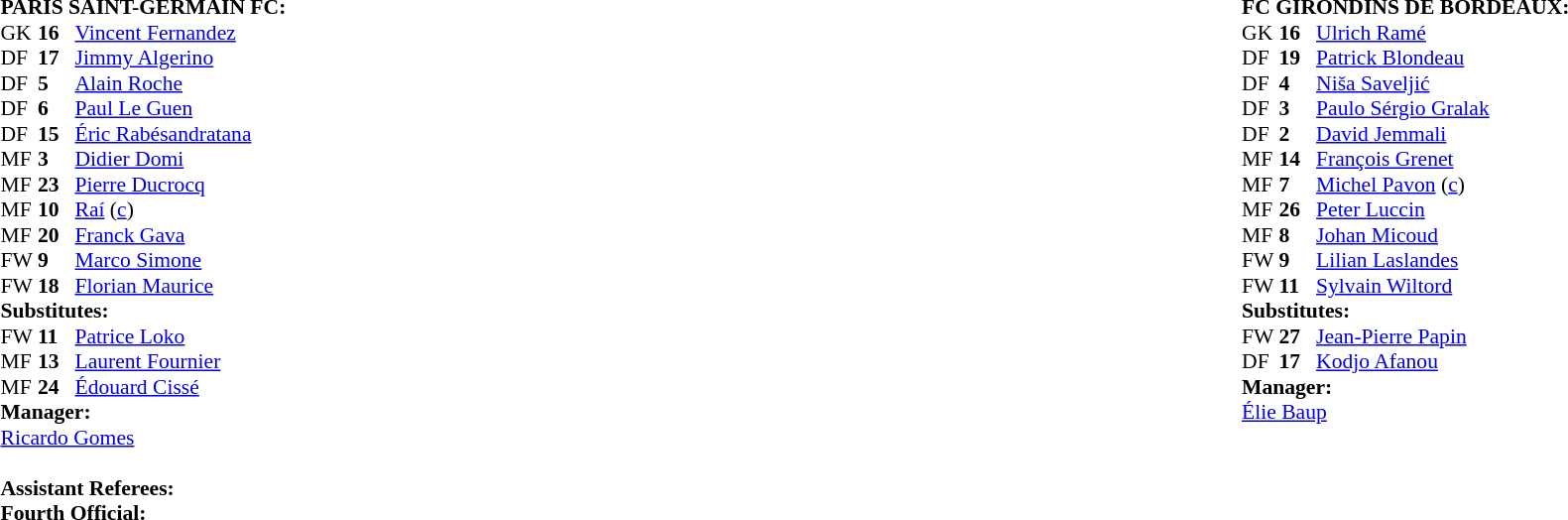<table width=100%>
<tr>
<td valign="top" width="50%"><br><table style=font-size:90% cellspacing=0 cellpadding=0>
<tr>
<td colspan=4><strong>PARIS SAINT-GERMAIN FC:</strong></td>
</tr>
<tr>
<th width=25></th>
<th width=25></th>
</tr>
<tr>
<td>GK</td>
<td><strong>16</strong></td>
<td> <a href='#'>Vincent Fernandez</a></td>
</tr>
<tr>
<td>DF</td>
<td><strong>17</strong></td>
<td> <a href='#'>Jimmy Algerino</a></td>
</tr>
<tr>
<td>DF</td>
<td><strong>5</strong></td>
<td> <a href='#'>Alain Roche</a></td>
<td></td>
<td></td>
</tr>
<tr>
<td>DF</td>
<td><strong>6</strong></td>
<td> <a href='#'>Paul Le Guen</a></td>
</tr>
<tr>
<td>DF</td>
<td><strong>15</strong></td>
<td> <a href='#'>Éric Rabésandratana</a></td>
</tr>
<tr>
<td>MF</td>
<td><strong>3</strong></td>
<td> <a href='#'>Didier Domi</a></td>
<td></td>
<td></td>
</tr>
<tr>
<td>MF</td>
<td><strong>23</strong></td>
<td> <a href='#'>Pierre Ducrocq</a></td>
</tr>
<tr>
<td>MF</td>
<td><strong>10</strong></td>
<td> <a href='#'>Raí</a> (<a href='#'>c</a>)</td>
</tr>
<tr>
<td>MF</td>
<td><strong>20</strong></td>
<td> <a href='#'>Franck Gava</a></td>
</tr>
<tr>
<td>FW</td>
<td><strong>9</strong></td>
<td> <a href='#'>Marco Simone</a></td>
</tr>
<tr>
<td>FW</td>
<td><strong>18</strong></td>
<td> <a href='#'>Florian Maurice</a></td>
<td></td>
<td></td>
</tr>
<tr>
<td colspan=3><strong>Substitutes:</strong></td>
</tr>
<tr>
<td>FW</td>
<td><strong>11</strong></td>
<td> <a href='#'>Patrice Loko</a></td>
<td></td>
<td></td>
</tr>
<tr>
<td>MF</td>
<td><strong>13</strong></td>
<td> <a href='#'>Laurent Fournier</a></td>
<td></td>
<td></td>
</tr>
<tr>
<td>MF</td>
<td><strong>24</strong></td>
<td> <a href='#'>Édouard Cissé</a></td>
<td></td>
<td></td>
</tr>
<tr>
<td colspan=3><strong>Manager:</strong></td>
</tr>
<tr>
<td colspan=4> <a href='#'>Ricardo Gomes</a><br><br><strong>Assistant Referees:</strong><br>
<strong>Fourth Official:</strong><br></td>
</tr>
</table>
</td>
<td valign="top" width="50%"><br><table style="font-size: 90%" cellspacing="0" cellpadding="0" align=center>
<tr>
<td colspan="4"><strong>FC GIRONDINS DE BORDEAUX:</strong></td>
</tr>
<tr>
<th width=25></th>
<th width=25></th>
</tr>
<tr>
<td>GK</td>
<td><strong>16</strong></td>
<td> <a href='#'>Ulrich Ramé</a></td>
</tr>
<tr>
<td>DF</td>
<td><strong>19</strong></td>
<td> <a href='#'>Patrick Blondeau</a></td>
<td></td>
<td></td>
</tr>
<tr>
<td>DF</td>
<td><strong>4</strong></td>
<td> <a href='#'>Niša Saveljić</a></td>
</tr>
<tr>
<td>DF</td>
<td><strong>3</strong></td>
<td> <a href='#'>Paulo Sérgio Gralak</a></td>
</tr>
<tr>
<td>DF</td>
<td><strong>2</strong></td>
<td>  <a href='#'>David Jemmali</a></td>
</tr>
<tr>
<td>MF</td>
<td><strong>14</strong></td>
<td> <a href='#'>François Grenet</a></td>
<td></td>
<td></td>
</tr>
<tr>
<td>MF</td>
<td><strong>7</strong></td>
<td> <a href='#'>Michel Pavon</a> (<a href='#'>c</a>)</td>
</tr>
<tr>
<td>MF</td>
<td><strong>26</strong></td>
<td> <a href='#'>Peter Luccin</a></td>
</tr>
<tr>
<td>MF</td>
<td><strong>8</strong></td>
<td> <a href='#'>Johan Micoud</a></td>
</tr>
<tr>
<td>FW</td>
<td><strong>9</strong></td>
<td> <a href='#'>Lilian Laslandes</a></td>
</tr>
<tr>
<td>FW</td>
<td><strong>11</strong></td>
<td> <a href='#'>Sylvain Wiltord</a></td>
</tr>
<tr>
<td colspan=3><strong>Substitutes:</strong></td>
</tr>
<tr>
<td>FW</td>
<td><strong>27</strong></td>
<td> <a href='#'>Jean-Pierre Papin</a></td>
<td></td>
<td></td>
</tr>
<tr>
<td>DF</td>
<td><strong>17</strong></td>
<td> <a href='#'>Kodjo Afanou</a></td>
<td></td>
<td></td>
</tr>
<tr>
<td colspan=3><strong>Manager:</strong></td>
</tr>
<tr>
<td colspan=4> <a href='#'>Élie Baup</a></td>
</tr>
</table>
</td>
</tr>
</table>
